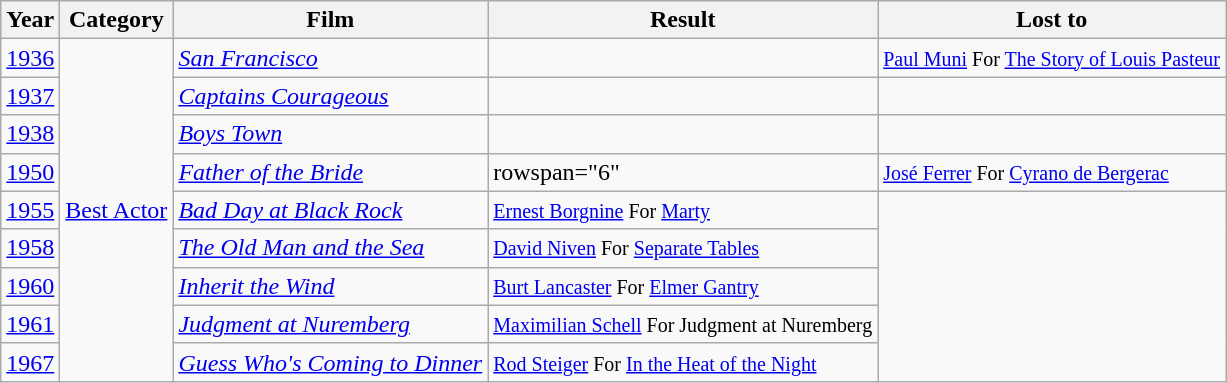<table class="wikitable plainrowheaders sortable">
<tr>
<th>Year</th>
<th>Category</th>
<th>Film</th>
<th>Result</th>
<th>Lost to</th>
</tr>
<tr>
<td><a href='#'>1936</a></td>
<td rowspan="9"><a href='#'>Best Actor</a></td>
<td><em><a href='#'>San Francisco</a></em></td>
<td></td>
<td><small><a href='#'>Paul Muni</a> For <a href='#'>The Story of Louis Pasteur</a> </small></td>
</tr>
<tr>
<td><a href='#'>1937</a></td>
<td><em><a href='#'>Captains Courageous</a></em></td>
<td></td>
<td><small></small></td>
</tr>
<tr>
<td><a href='#'>1938</a></td>
<td><em><a href='#'>Boys Town</a></em></td>
<td></td>
<td><small></small></td>
</tr>
<tr>
<td><a href='#'>1950</a></td>
<td><em><a href='#'>Father of the Bride</a></em></td>
<td>rowspan="6"</td>
<td><small><a href='#'>José Ferrer</a> For <a href='#'>Cyrano de Bergerac</a></small></td>
</tr>
<tr>
<td><a href='#'>1955</a></td>
<td><em><a href='#'>Bad Day at Black Rock</a></em></td>
<td><small><a href='#'>Ernest Borgnine</a> For <a href='#'>Marty</a></small></td>
</tr>
<tr>
<td><a href='#'>1958</a></td>
<td><em><a href='#'>The Old Man and the Sea</a></em></td>
<td><small><a href='#'>David Niven</a> For <a href='#'>Separate Tables</a></small></td>
</tr>
<tr>
<td><a href='#'>1960</a></td>
<td><em><a href='#'>Inherit the Wind</a></em></td>
<td><small><a href='#'>Burt Lancaster</a> For <a href='#'>Elmer Gantry</a></small></td>
</tr>
<tr>
<td><a href='#'>1961</a></td>
<td><em><a href='#'>Judgment at Nuremberg</a></em></td>
<td><small><a href='#'>Maximilian Schell</a> For Judgment at Nuremberg</small></td>
</tr>
<tr>
<td><a href='#'>1967</a></td>
<td><em><a href='#'>Guess Who's Coming to Dinner</a></em></td>
<td><small><a href='#'>Rod Steiger</a> For <a href='#'>In the Heat of the Night</a></small></td>
</tr>
</table>
